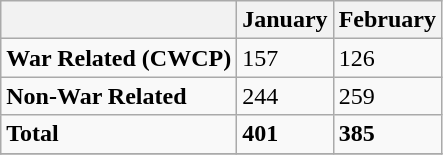<table class="wikitable">
<tr>
<th></th>
<th>January</th>
<th>February</th>
</tr>
<tr>
<td><strong>War Related (CWCP)</strong></td>
<td>157</td>
<td>126</td>
</tr>
<tr>
<td><strong>Non-War Related</strong></td>
<td>244</td>
<td>259</td>
</tr>
<tr>
<td><strong>Total</strong></td>
<td><strong>401</strong></td>
<td><strong>385</strong></td>
</tr>
<tr>
</tr>
</table>
